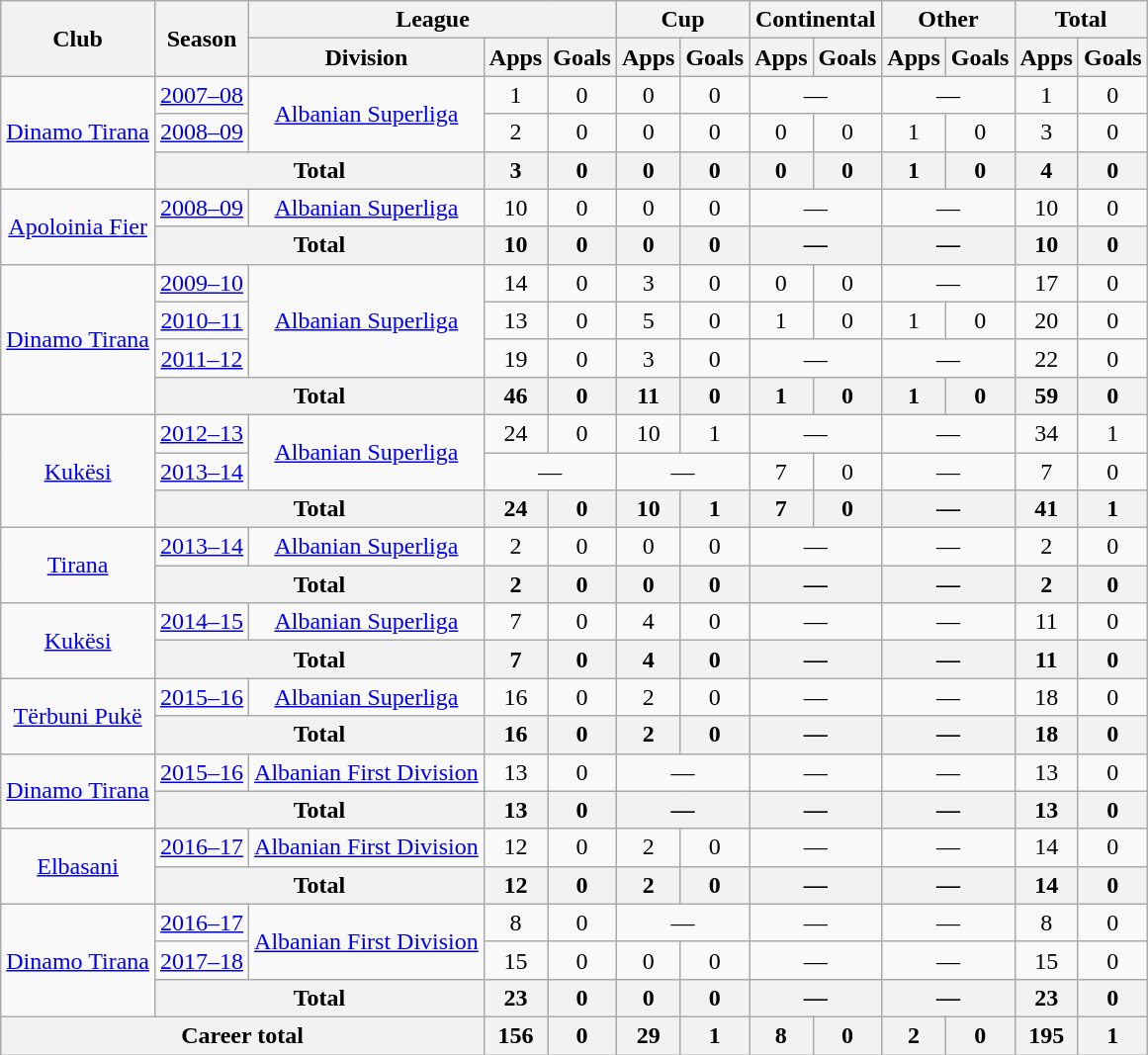<table class="wikitable" style="text-align:center">
<tr>
<th rowspan="2">Club</th>
<th rowspan="2">Season</th>
<th colspan="3">League</th>
<th colspan="2">Cup</th>
<th colspan="2">Continental</th>
<th colspan="2">Other</th>
<th colspan="2">Total</th>
</tr>
<tr>
<th>Division</th>
<th>Apps</th>
<th>Goals</th>
<th>Apps</th>
<th>Goals</th>
<th>Apps</th>
<th>Goals</th>
<th>Apps</th>
<th>Goals</th>
<th>Apps</th>
<th>Goals</th>
</tr>
<tr>
<td rowspan="3"><a href='#'>Dinamo Tirana</a></td>
<td><a href='#'>2007–08</a></td>
<td rowspan="2"><a href='#'>Albanian Superliga</a></td>
<td>1</td>
<td>0</td>
<td>0</td>
<td>0</td>
<td colspan="2">—</td>
<td colspan="2">—</td>
<td>1</td>
<td>0</td>
</tr>
<tr>
<td><a href='#'>2008–09</a></td>
<td>2</td>
<td>0</td>
<td>0</td>
<td>0</td>
<td>0</td>
<td>0</td>
<td>1</td>
<td>0</td>
<td>3</td>
<td>0</td>
</tr>
<tr>
<th colspan="2">Total</th>
<th>3</th>
<th>0</th>
<th>0</th>
<th>0</th>
<th>0</th>
<th>0</th>
<th>1</th>
<th>0</th>
<th>4</th>
<th>0</th>
</tr>
<tr>
<td rowspan="2"><a href='#'>Apoloinia Fier</a></td>
<td><a href='#'>2008–09</a></td>
<td rowspan="1"><a href='#'>Albanian Superliga</a></td>
<td>10</td>
<td>0</td>
<td>0</td>
<td>0</td>
<td colspan="2">—</td>
<td colspan="2">—</td>
<td>10</td>
<td>0</td>
</tr>
<tr>
<th colspan="2">Total</th>
<th>10</th>
<th>0</th>
<th>0</th>
<th>0</th>
<th colspan="2">—</th>
<th colspan="2">—</th>
<th>10</th>
<th>0</th>
</tr>
<tr>
<td rowspan="4"><a href='#'>Dinamo Tirana</a></td>
<td><a href='#'>2009–10</a></td>
<td rowspan="3"><a href='#'>Albanian Superliga</a></td>
<td>14</td>
<td>0</td>
<td>3</td>
<td>0</td>
<td>0</td>
<td>0</td>
<td colspan="2">—</td>
<td>17</td>
<td>0</td>
</tr>
<tr>
<td><a href='#'>2010–11</a></td>
<td>13</td>
<td>0</td>
<td>5</td>
<td>0</td>
<td>1</td>
<td>0</td>
<td>1</td>
<td>0</td>
<td>20</td>
<td>0</td>
</tr>
<tr>
<td><a href='#'>2011–12</a></td>
<td>19</td>
<td>0</td>
<td>3</td>
<td>0</td>
<td colspan="2">—</td>
<td colspan="2">—</td>
<td>22</td>
<td>0</td>
</tr>
<tr>
<th colspan="2">Total</th>
<th>46</th>
<th>0</th>
<th>11</th>
<th>0</th>
<th>1</th>
<th>0</th>
<th>1</th>
<th>0</th>
<th>59</th>
<th>0</th>
</tr>
<tr>
<td rowspan="3"><a href='#'>Kukësi</a></td>
<td><a href='#'>2012–13</a></td>
<td rowspan="2"><a href='#'>Albanian Superliga</a></td>
<td>24</td>
<td>0</td>
<td>10</td>
<td>1</td>
<td colspan="2">—</td>
<td colspan="2">—</td>
<td>34</td>
<td>1</td>
</tr>
<tr>
<td><a href='#'>2013–14</a></td>
<td colspan="2">—</td>
<td colspan="2">—</td>
<td>7</td>
<td>0</td>
<td colspan="2">—</td>
<td>7</td>
<td>0</td>
</tr>
<tr>
<th colspan="2">Total</th>
<th>24</th>
<th>0</th>
<th>10</th>
<th>1</th>
<th>7</th>
<th>0</th>
<th colspan="2">—</th>
<th>41</th>
<th>1</th>
</tr>
<tr>
<td rowspan="2"><a href='#'>Tirana</a></td>
<td><a href='#'>2013–14</a></td>
<td rowspan="1"><a href='#'>Albanian Superliga</a></td>
<td>2</td>
<td>0</td>
<td>0</td>
<td>0</td>
<td colspan="2">—</td>
<td colspan="2">—</td>
<td>2</td>
<td>0</td>
</tr>
<tr>
<th colspan="2">Total</th>
<th>2</th>
<th>0</th>
<th>0</th>
<th>0</th>
<th colspan="2">—</th>
<th colspan="2">—</th>
<th>2</th>
<th>0</th>
</tr>
<tr>
<td rowspan="2"><a href='#'>Kukësi</a></td>
<td><a href='#'>2014–15</a></td>
<td rowspan="1"><a href='#'>Albanian Superliga</a></td>
<td>7</td>
<td>0</td>
<td>4</td>
<td>0</td>
<td colspan="2">—</td>
<td colspan="2">—</td>
<td>11</td>
<td>0</td>
</tr>
<tr>
<th colspan="2">Total</th>
<th>7</th>
<th>0</th>
<th>4</th>
<th>0</th>
<th colspan="2">—</th>
<th colspan="2">—</th>
<th>11</th>
<th>0</th>
</tr>
<tr>
<td rowspan="2"><a href='#'>Tërbuni Pukë</a></td>
<td><a href='#'>2015–16</a></td>
<td rowspan="1"><a href='#'>Albanian Superliga</a></td>
<td>16</td>
<td>0</td>
<td>2</td>
<td>0</td>
<td colspan="2">—</td>
<td colspan="2">—</td>
<td>18</td>
<td>0</td>
</tr>
<tr>
<th colspan="2">Total</th>
<th>16</th>
<th>0</th>
<th>2</th>
<th>0</th>
<th colspan="2">—</th>
<th colspan="2">—</th>
<th>18</th>
<th>0</th>
</tr>
<tr>
<td rowspan="2"><a href='#'>Dinamo Tirana</a></td>
<td><a href='#'>2015–16</a></td>
<td rowspan="1"><a href='#'>Albanian First Division</a></td>
<td>13</td>
<td>0</td>
<td colspan="2">—</td>
<td colspan="2">—</td>
<td colspan="2">—</td>
<td>13</td>
<td>0</td>
</tr>
<tr>
<th colspan="2">Total</th>
<th>13</th>
<th>0</th>
<th colspan="2">—</th>
<th colspan="2">—</th>
<th colspan="2">—</th>
<th>13</th>
<th>0</th>
</tr>
<tr>
<td rowspan="2"><a href='#'>Elbasani</a></td>
<td><a href='#'>2016–17</a></td>
<td rowspan="1"><a href='#'>Albanian First Division</a></td>
<td>12</td>
<td>0</td>
<td>2</td>
<td>0</td>
<td colspan="2">—</td>
<td colspan="2">—</td>
<td>14</td>
<td>0</td>
</tr>
<tr>
<th colspan="2">Total</th>
<th>12</th>
<th>0</th>
<th>2</th>
<th>0</th>
<th colspan="2">—</th>
<th colspan="2">—</th>
<th>14</th>
<th>0</th>
</tr>
<tr>
<td rowspan="3"><a href='#'>Dinamo Tirana</a></td>
<td><a href='#'>2016–17</a></td>
<td rowspan="2"><a href='#'>Albanian First Division</a></td>
<td>8</td>
<td>0</td>
<td colspan="2">—</td>
<td colspan="2">—</td>
<td colspan="2">—</td>
<td>8</td>
<td>0</td>
</tr>
<tr>
<td><a href='#'>2017–18</a></td>
<td>15</td>
<td>0</td>
<td>0</td>
<td>0</td>
<td colspan="2">—</td>
<td colspan="2">—</td>
<td>15</td>
<td>0</td>
</tr>
<tr>
<th colspan="2">Total</th>
<th>23</th>
<th>0</th>
<th>0</th>
<th>0</th>
<th colspan="2">—</th>
<th colspan="2">—</th>
<th>23</th>
<th>0</th>
</tr>
<tr>
<th colspan="3">Career total</th>
<th>156</th>
<th>0</th>
<th>29</th>
<th>1</th>
<th>8</th>
<th>0</th>
<th>2</th>
<th>0</th>
<th>195</th>
<th>1</th>
</tr>
</table>
